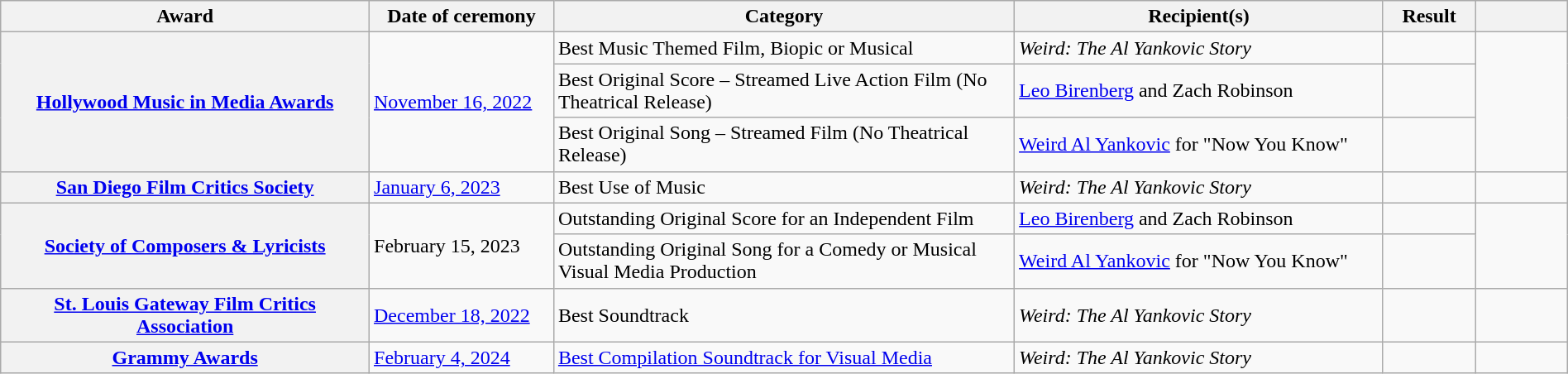<table class="wikitable sortable plainrowheaders" style="width: 100%;">
<tr>
<th scope="col" style="width:20%;">Award</th>
<th scope="col" style="width:10%;">Date of ceremony</th>
<th scope="col" style="width:25%;">Category</th>
<th scope="col" style="width:20%;">Recipient(s)</th>
<th scope="col" style="width:5%;">Result</th>
<th scope="col" style="width:5%;" class="unsortable"></th>
</tr>
<tr>
<th rowspan="3" scope="row"><a href='#'>Hollywood Music in Media Awards</a></th>
<td rowspan="3"><a href='#'>November 16, 2022</a></td>
<td>Best Music Themed Film, Biopic or Musical</td>
<td><em>Weird: The Al Yankovic Story</em></td>
<td></td>
<td rowspan="3" align="center"><br></td>
</tr>
<tr>
<td>Best Original Score – Streamed Live Action Film (No Theatrical Release)</td>
<td><a href='#'>Leo Birenberg</a> and Zach Robinson</td>
<td></td>
</tr>
<tr>
<td>Best Original Song – Streamed Film (No Theatrical Release)</td>
<td><a href='#'>Weird Al Yankovic</a> for "Now You Know"</td>
<td></td>
</tr>
<tr>
<th scope="row"><a href='#'>San Diego Film Critics Society</a></th>
<td><a href='#'>January 6, 2023</a></td>
<td>Best Use of Music</td>
<td><em>Weird: The Al Yankovic Story</em></td>
<td></td>
<td align="center"></td>
</tr>
<tr>
<th rowspan="2" scope="row"><a href='#'>Society of Composers & Lyricists</a></th>
<td rowspan="2">February 15, 2023</td>
<td>Outstanding Original Score for an Independent Film</td>
<td><a href='#'>Leo Birenberg</a> and Zach Robinson</td>
<td></td>
<td rowspan="2" align="center"></td>
</tr>
<tr>
<td>Outstanding Original Song for a Comedy or Musical Visual Media Production</td>
<td><a href='#'>Weird Al Yankovic</a> for "Now You Know"</td>
<td></td>
</tr>
<tr>
<th scope="row"><a href='#'>St. Louis Gateway Film Critics Association</a></th>
<td><a href='#'>December 18, 2022</a></td>
<td>Best Soundtrack</td>
<td><em>Weird: The Al Yankovic Story</em></td>
<td></td>
<td align="center"></td>
</tr>
<tr>
<th scope="row"><a href='#'>Grammy Awards</a></th>
<td><a href='#'>February 4, 2024</a></td>
<td><a href='#'>Best Compilation Soundtrack for Visual Media</a></td>
<td><em>Weird: The Al Yankovic Story</em></td>
<td></td>
<td align="center"></td>
</tr>
</table>
